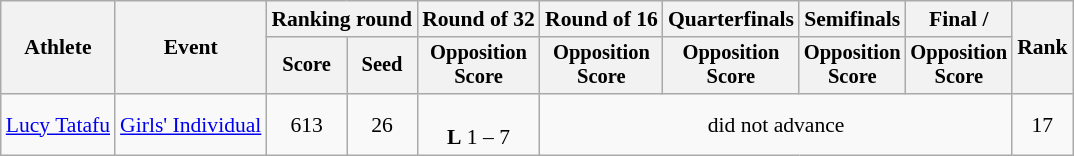<table class="wikitable" style="font-size:90%;">
<tr>
<th rowspan="2">Athlete</th>
<th rowspan="2">Event</th>
<th colspan="2">Ranking round</th>
<th>Round of 32</th>
<th>Round of 16</th>
<th>Quarterfinals</th>
<th>Semifinals</th>
<th>Final / </th>
<th rowspan=2>Rank</th>
</tr>
<tr style="font-size:95%">
<th>Score</th>
<th>Seed</th>
<th>Opposition<br>Score</th>
<th>Opposition<br>Score</th>
<th>Opposition<br>Score</th>
<th>Opposition<br>Score</th>
<th>Opposition<br>Score</th>
</tr>
<tr align=center>
<td align=left><a href='#'>Lucy Tatafu</a></td>
<td><a href='#'>Girls' Individual</a></td>
<td>613</td>
<td>26</td>
<td><br><strong>L</strong> 1 – 7</td>
<td colspan=4>did not advance</td>
<td>17</td>
</tr>
</table>
